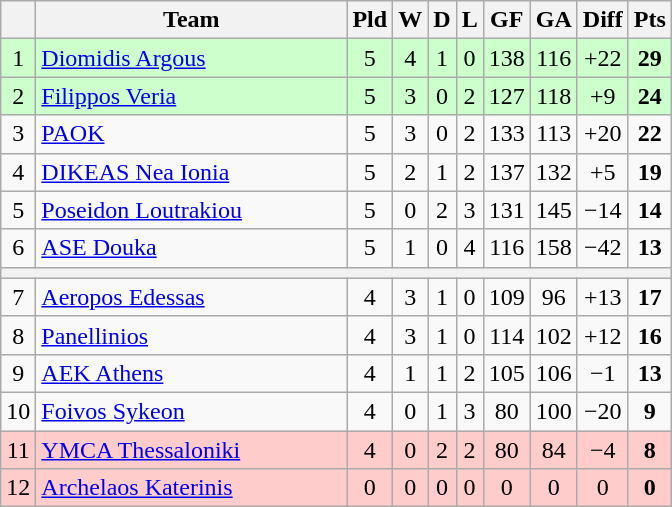<table class="wikitable sortable" style="text-align:center">
<tr>
<th></th>
<th width="200">Team</th>
<th>Pld</th>
<th>W</th>
<th>D</th>
<th>L</th>
<th>GF</th>
<th>GA</th>
<th>Diff</th>
<th>Pts</th>
</tr>
<tr style="background: #CCFFCC;">
<td>1</td>
<td align=left><a href='#'>Diomidis Argous</a></td>
<td>5</td>
<td>4</td>
<td>1</td>
<td>0</td>
<td>138</td>
<td>116</td>
<td>+22</td>
<td><strong>29</strong></td>
</tr>
<tr style="background: #CCFFCC;">
<td>2</td>
<td align=left><a href='#'>Filippos Veria</a></td>
<td>5</td>
<td>3</td>
<td>0</td>
<td>2</td>
<td>127</td>
<td>118</td>
<td>+9</td>
<td><strong>24</strong></td>
</tr>
<tr>
<td>3</td>
<td align=left><a href='#'>PAOK</a></td>
<td>5</td>
<td>3</td>
<td>0</td>
<td>2</td>
<td>133</td>
<td>113</td>
<td>+20</td>
<td><strong>22</strong></td>
</tr>
<tr>
<td>4</td>
<td align=left><a href='#'>DIKEAS Nea Ionia</a></td>
<td>5</td>
<td>2</td>
<td>1</td>
<td>2</td>
<td>137</td>
<td>132</td>
<td>+5</td>
<td><strong>19</strong></td>
</tr>
<tr>
<td>5</td>
<td align=left><a href='#'>Poseidon Loutrakiou</a></td>
<td>5</td>
<td>0</td>
<td>2</td>
<td>3</td>
<td>131</td>
<td>145</td>
<td>−14</td>
<td><strong>14</strong></td>
</tr>
<tr>
<td>6</td>
<td align=left><a href='#'>ASE Douka</a></td>
<td>5</td>
<td>1</td>
<td>0</td>
<td>4</td>
<td>116</td>
<td>158</td>
<td>−42</td>
<td><strong>13</strong></td>
</tr>
<tr>
<th colspan=10></th>
</tr>
<tr>
<td>7</td>
<td align=left><a href='#'>Aeropos Edessas</a></td>
<td>4</td>
<td>3</td>
<td>1</td>
<td>0</td>
<td>109</td>
<td>96</td>
<td>+13</td>
<td><strong>17</strong></td>
</tr>
<tr>
<td>8</td>
<td align=left><a href='#'>Panellinios</a></td>
<td>4</td>
<td>3</td>
<td>1</td>
<td>0</td>
<td>114</td>
<td>102</td>
<td>+12</td>
<td><strong>16</strong></td>
</tr>
<tr>
<td>9</td>
<td align=left><a href='#'>AEK Athens</a></td>
<td>4</td>
<td>1</td>
<td>1</td>
<td>2</td>
<td>105</td>
<td>106</td>
<td>−1</td>
<td><strong>13</strong></td>
</tr>
<tr>
<td>10</td>
<td align=left><a href='#'>Foivos Sykeon</a></td>
<td>4</td>
<td>0</td>
<td>1</td>
<td>3</td>
<td>80</td>
<td>100</td>
<td>−20</td>
<td><strong>9</strong></td>
</tr>
<tr style="width:10px; background:#fcc;">
<td>11</td>
<td align=left><a href='#'>YMCA Thessaloniki</a></td>
<td>4</td>
<td>0</td>
<td>2</td>
<td>2</td>
<td>80</td>
<td>84</td>
<td>−4</td>
<td><strong>8</strong></td>
</tr>
<tr style="width:10px; background:#fcc;">
<td>12</td>
<td align=left><a href='#'>Archelaos Katerinis</a></td>
<td>0</td>
<td>0</td>
<td>0</td>
<td>0</td>
<td>0</td>
<td>0</td>
<td>0</td>
<td><strong>0</strong></td>
</tr>
</table>
